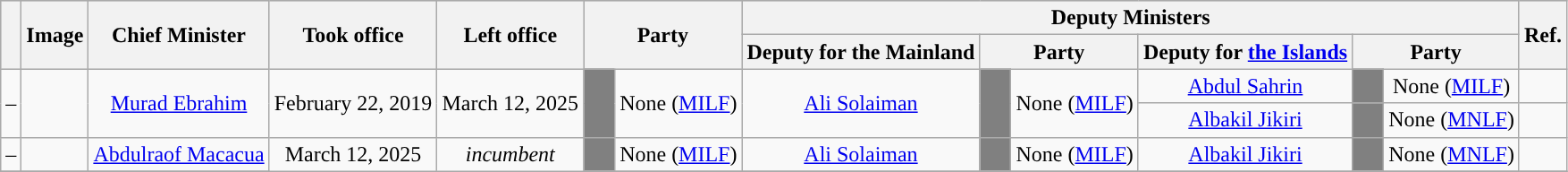<table class="wikitable plainrowheaders" style="text-align: center;">
<tr bgcolor=#cccccc>
<th rowspan=2></th>
<th rowspan=2>Image</th>
<th rowspan=2>Chief Minister</th>
<th rowspan=2>Took office</th>
<th rowspan=2>Left office</th>
<th colspan=2 rowspan=2>Party</th>
<th colspan=6>Deputy Ministers</th>
<th rowspan=2>Ref.</th>
</tr>
<tr>
<th>Deputy for the Mainland</th>
<th colspan=2>Party</th>
<th>Deputy for <a href='#'>the Islands</a></th>
<th colspan=2>Party</th>
</tr>
<tr>
<td rowspan=2>–</td>
<td rowspan=2></td>
<td rowspan=2><a href='#'>Murad Ebrahim</a> </td>
<td rowspan=2>February 22, 2019</td>
<td rowspan=2>March 12, 2025</td>
<td rowspan=2 width="2%" style="background:grey">  </td>
<td rowspan=2>None (<a href='#'>MILF</a>)</td>
<td rowspan=2><a href='#'>Ali Solaiman</a></td>
<td rowspan=2 width="2%" style="background:grey">  </td>
<td rowspan=2>None (<a href='#'>MILF</a>)</td>
<td><a href='#'>Abdul Sahrin</a></td>
<td width="2%" style="background:grey">  </td>
<td>None (<a href='#'>MILF</a>)</td>
<td></td>
</tr>
<tr>
<td><a href='#'>Albakil Jikiri</a></td>
<td width="2%" style="background:grey">  </td>
<td>None (<a href='#'>MNLF</a>)</td>
<td></td>
</tr>
<tr>
<td>–</td>
<td></td>
<td><a href='#'>Abdulraof Macacua</a> </td>
<td rowspan=2>March 12, 2025</td>
<td rowspan=2><em>incumbent</em></td>
<td width="2%" style="background:grey">  </td>
<td>None (<a href='#'>MILF</a>)</td>
<td><a href='#'>Ali Solaiman</a></td>
<td width="2%" style="background:grey">  </td>
<td>None (<a href='#'>MILF</a>)</td>
<td><a href='#'>Albakil Jikiri</a></td>
<td width="2%" style="background:grey">  </td>
<td>None (<a href='#'>MNLF</a>)</td>
<td></td>
</tr>
<tr>
</tr>
</table>
